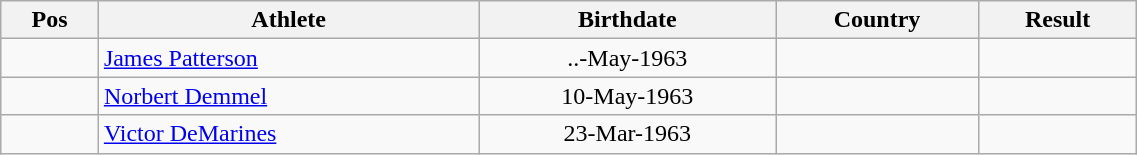<table class="wikitable"  style="text-align:center; width:60%;">
<tr>
<th>Pos</th>
<th>Athlete</th>
<th>Birthdate</th>
<th>Country</th>
<th>Result</th>
</tr>
<tr>
<td align=center></td>
<td align=left><a href='#'>James Patterson</a></td>
<td>..-May-1963</td>
<td align=left></td>
<td></td>
</tr>
<tr>
<td align=center></td>
<td align=left><a href='#'>Norbert Demmel</a></td>
<td>10-May-1963</td>
<td align=left></td>
<td></td>
</tr>
<tr>
<td align=center></td>
<td align=left><a href='#'>Victor DeMarines</a></td>
<td>23-Mar-1963</td>
<td align=left></td>
<td></td>
</tr>
</table>
